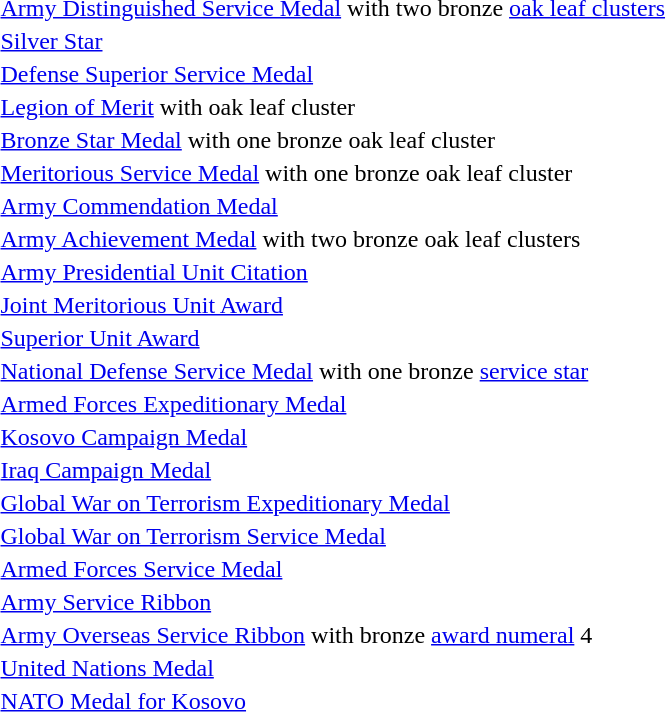<table>
<tr>
<td><span></span><span></span> <a href='#'>Army Distinguished Service Medal</a> with two bronze <a href='#'>oak leaf clusters</a></td>
</tr>
<tr>
<td> <a href='#'>Silver Star</a></td>
</tr>
<tr>
<td> <a href='#'>Defense Superior Service Medal</a></td>
</tr>
<tr>
<td> <a href='#'>Legion of Merit</a> with oak leaf cluster</td>
</tr>
<tr>
<td> <a href='#'>Bronze Star Medal</a> with one bronze oak leaf cluster</td>
</tr>
<tr>
<td> <a href='#'>Meritorious Service Medal</a> with one bronze oak leaf cluster</td>
</tr>
<tr>
<td> <a href='#'>Army Commendation Medal</a></td>
</tr>
<tr>
<td><span></span><span></span> <a href='#'>Army Achievement Medal</a> with two bronze oak leaf clusters</td>
</tr>
<tr>
<td> <a href='#'>Army Presidential Unit Citation</a></td>
</tr>
<tr>
<td> <a href='#'>Joint Meritorious Unit Award</a></td>
</tr>
<tr>
<td> <a href='#'>Superior Unit Award</a></td>
</tr>
<tr>
<td> <a href='#'>National Defense Service Medal</a> with one bronze <a href='#'>service star</a></td>
</tr>
<tr>
<td> <a href='#'>Armed Forces Expeditionary Medal</a></td>
</tr>
<tr>
<td> <a href='#'>Kosovo Campaign Medal</a></td>
</tr>
<tr>
<td> <a href='#'>Iraq Campaign Medal</a></td>
</tr>
<tr>
<td> <a href='#'>Global War on Terrorism Expeditionary Medal</a></td>
</tr>
<tr>
<td> <a href='#'>Global War on Terrorism Service Medal</a></td>
</tr>
<tr>
<td> <a href='#'>Armed Forces Service Medal</a></td>
</tr>
<tr>
<td> <a href='#'>Army Service Ribbon</a></td>
</tr>
<tr>
<td><span></span> <a href='#'>Army Overseas Service Ribbon</a> with bronze <a href='#'>award numeral</a> 4</td>
</tr>
<tr>
<td> <a href='#'>United Nations Medal</a></td>
</tr>
<tr>
<td> <a href='#'>NATO Medal for Kosovo</a></td>
</tr>
</table>
